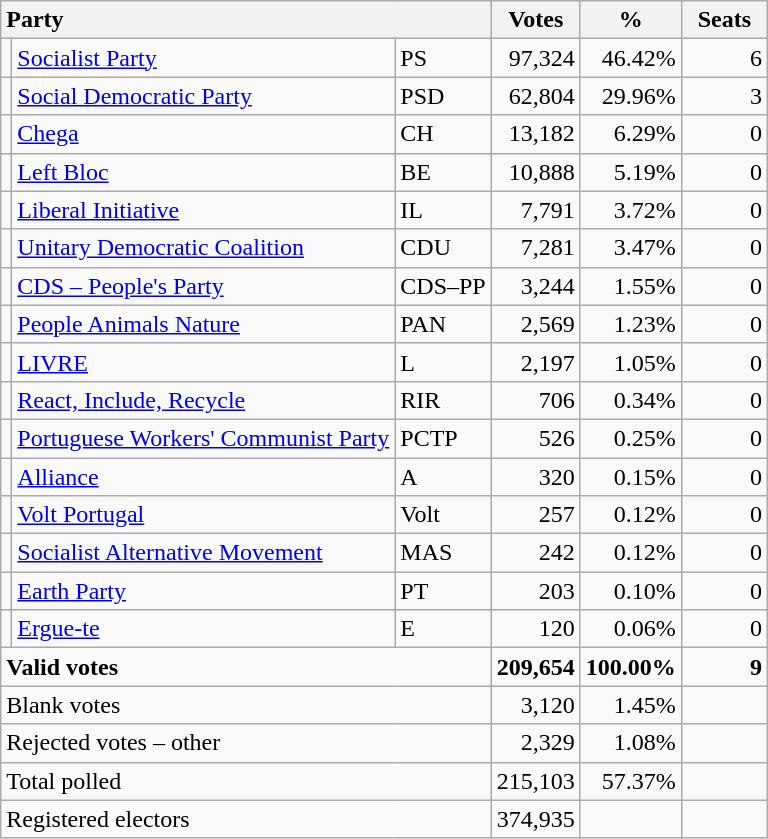<table class="wikitable" border="1" style="text-align:right;">
<tr>
<th style="text-align:left;" colspan=3>Party</th>
<th align=center width="50">Votes</th>
<th align=center width="50">%</th>
<th align=center width="50">Seats</th>
</tr>
<tr>
<td></td>
<td align=left><a href='#'>Socialist Party</a></td>
<td align=left>PS</td>
<td>97,324</td>
<td>46.42%</td>
<td>6</td>
</tr>
<tr>
<td></td>
<td align=left><a href='#'>Social Democratic Party</a></td>
<td align=left>PSD</td>
<td>62,804</td>
<td>29.96%</td>
<td>3</td>
</tr>
<tr>
<td></td>
<td align=left><a href='#'>Chega</a></td>
<td align=left>CH</td>
<td>13,182</td>
<td>6.29%</td>
<td>0</td>
</tr>
<tr>
<td></td>
<td align=left><a href='#'>Left Bloc</a></td>
<td align=left>BE</td>
<td>10,888</td>
<td>5.19%</td>
<td>0</td>
</tr>
<tr>
<td></td>
<td align=left><a href='#'>Liberal Initiative</a></td>
<td align=left>IL</td>
<td>7,791</td>
<td>3.72%</td>
<td>0</td>
</tr>
<tr>
<td></td>
<td align=left style="white-space: nowrap;"><a href='#'>Unitary Democratic Coalition</a></td>
<td align=left>CDU</td>
<td>7,281</td>
<td>3.47%</td>
<td>0</td>
</tr>
<tr>
<td></td>
<td align=left><a href='#'>CDS – People's Party</a></td>
<td align=left style="white-space: nowrap;">CDS–PP</td>
<td>3,244</td>
<td>1.55%</td>
<td>0</td>
</tr>
<tr>
<td></td>
<td align=left><a href='#'>People Animals Nature</a></td>
<td align=left>PAN</td>
<td>2,569</td>
<td>1.23%</td>
<td>0</td>
</tr>
<tr>
<td></td>
<td align=left><a href='#'>LIVRE</a></td>
<td align=left>L</td>
<td>2,197</td>
<td>1.05%</td>
<td>0</td>
</tr>
<tr>
<td></td>
<td align=left><a href='#'>React, Include, Recycle</a></td>
<td align=left>RIR</td>
<td>706</td>
<td>0.34%</td>
<td>0</td>
</tr>
<tr>
<td></td>
<td align=left><a href='#'>Portuguese Workers' Communist Party</a></td>
<td align=left>PCTP</td>
<td>526</td>
<td>0.25%</td>
<td>0</td>
</tr>
<tr>
<td></td>
<td align=left><a href='#'>Alliance</a></td>
<td align=left>A</td>
<td>320</td>
<td>0.15%</td>
<td>0</td>
</tr>
<tr>
<td></td>
<td align=left><a href='#'>Volt Portugal</a></td>
<td align=left>Volt</td>
<td>257</td>
<td>0.12%</td>
<td>0</td>
</tr>
<tr>
<td></td>
<td align=left><a href='#'>Socialist Alternative Movement</a></td>
<td align=left>MAS</td>
<td>242</td>
<td>0.12%</td>
<td>0</td>
</tr>
<tr>
<td></td>
<td align=left><a href='#'>Earth Party</a></td>
<td align=left>PT</td>
<td>203</td>
<td>0.10%</td>
<td>0</td>
</tr>
<tr>
<td></td>
<td align=left><a href='#'>Ergue-te</a></td>
<td align=left>E</td>
<td>120</td>
<td>0.06%</td>
<td>0</td>
</tr>
<tr style="font-weight:bold">
<td align=left colspan=3>Valid votes</td>
<td>209,654</td>
<td>100.00%</td>
<td>9</td>
</tr>
<tr>
<td align=left colspan=3>Blank votes</td>
<td>3,120</td>
<td>1.45%</td>
<td></td>
</tr>
<tr>
<td align=left colspan=3>Rejected votes – other</td>
<td>2,329</td>
<td>1.08%</td>
<td></td>
</tr>
<tr>
<td align=left colspan=3>Total polled</td>
<td>215,103</td>
<td>57.37%</td>
<td></td>
</tr>
<tr>
<td align=left colspan=3>Registered electors</td>
<td>374,935</td>
<td></td>
<td></td>
</tr>
</table>
